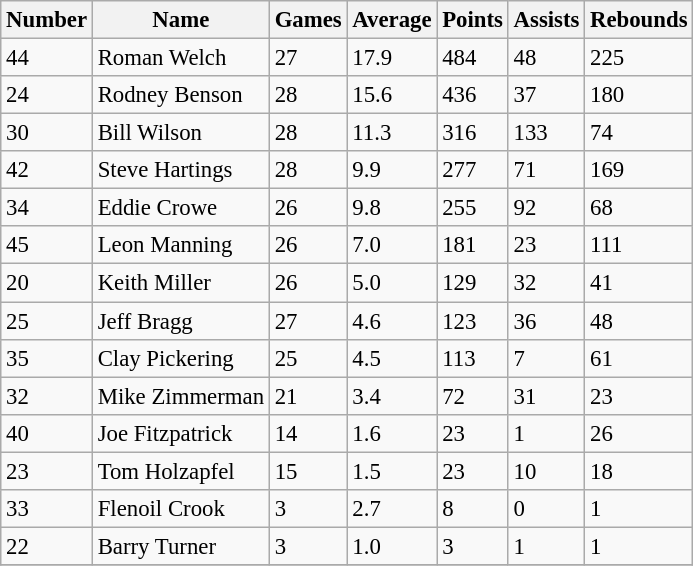<table class="wikitable" style="font-size: 95%;">
<tr>
<th>Number</th>
<th>Name</th>
<th>Games</th>
<th>Average</th>
<th>Points</th>
<th>Assists</th>
<th>Rebounds</th>
</tr>
<tr>
<td>44</td>
<td>Roman Welch</td>
<td>27</td>
<td>17.9</td>
<td>484</td>
<td>48</td>
<td>225</td>
</tr>
<tr>
<td>24</td>
<td>Rodney Benson</td>
<td>28</td>
<td>15.6</td>
<td>436</td>
<td>37</td>
<td>180</td>
</tr>
<tr>
<td>30</td>
<td>Bill Wilson</td>
<td>28</td>
<td>11.3</td>
<td>316</td>
<td>133</td>
<td>74</td>
</tr>
<tr>
<td>42</td>
<td>Steve Hartings</td>
<td>28</td>
<td>9.9</td>
<td>277</td>
<td>71</td>
<td>169</td>
</tr>
<tr>
<td>34</td>
<td>Eddie Crowe</td>
<td>26</td>
<td>9.8</td>
<td>255</td>
<td>92</td>
<td>68</td>
</tr>
<tr>
<td>45</td>
<td>Leon Manning</td>
<td>26</td>
<td>7.0</td>
<td>181</td>
<td>23</td>
<td>111</td>
</tr>
<tr>
<td>20</td>
<td>Keith Miller</td>
<td>26</td>
<td>5.0</td>
<td>129</td>
<td>32</td>
<td>41</td>
</tr>
<tr>
<td>25</td>
<td>Jeff Bragg</td>
<td>27</td>
<td>4.6</td>
<td>123</td>
<td>36</td>
<td>48</td>
</tr>
<tr>
<td>35</td>
<td>Clay Pickering</td>
<td>25</td>
<td>4.5</td>
<td>113</td>
<td>7</td>
<td>61</td>
</tr>
<tr>
<td>32</td>
<td>Mike Zimmerman</td>
<td>21</td>
<td>3.4</td>
<td>72</td>
<td>31</td>
<td>23</td>
</tr>
<tr>
<td>40</td>
<td>Joe Fitzpatrick</td>
<td>14</td>
<td>1.6</td>
<td>23</td>
<td>1</td>
<td>26</td>
</tr>
<tr>
<td>23</td>
<td>Tom Holzapfel</td>
<td>15</td>
<td>1.5</td>
<td>23</td>
<td>10</td>
<td>18</td>
</tr>
<tr>
<td>33</td>
<td>Flenoil Crook</td>
<td>3</td>
<td>2.7</td>
<td>8</td>
<td>0</td>
<td>1</td>
</tr>
<tr>
<td>22</td>
<td>Barry Turner</td>
<td>3</td>
<td>1.0</td>
<td>3</td>
<td>1</td>
<td>1</td>
</tr>
<tr>
</tr>
</table>
